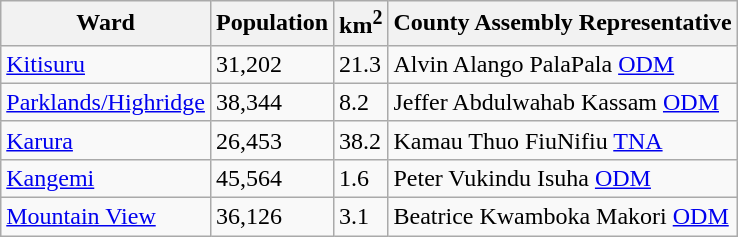<table class="wikitable">
<tr>
<th>Ward</th>
<th>Population</th>
<th>km<sup>2</sup></th>
<th>County Assembly Representative</th>
</tr>
<tr>
<td><a href='#'>Kitisuru</a></td>
<td>31,202</td>
<td>21.3</td>
<td>Alvin Alango PalaPala <a href='#'>ODM</a></td>
</tr>
<tr>
<td><a href='#'>Parklands/Highridge</a></td>
<td>38,344</td>
<td>8.2</td>
<td>Jeffer Abdulwahab Kassam <a href='#'>ODM</a></td>
</tr>
<tr>
<td><a href='#'>Karura</a></td>
<td>26,453</td>
<td>38.2</td>
<td>Kamau Thuo FiuNifiu <a href='#'>TNA</a></td>
</tr>
<tr>
<td><a href='#'>Kangemi</a></td>
<td>45,564</td>
<td>1.6</td>
<td>Peter Vukindu Isuha <a href='#'>ODM</a></td>
</tr>
<tr>
<td><a href='#'>Mountain View</a></td>
<td>36,126</td>
<td>3.1</td>
<td>Beatrice Kwamboka Makori <a href='#'>ODM</a></td>
</tr>
</table>
